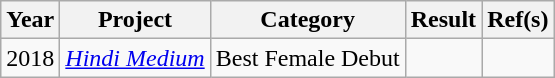<table class="wikitable style">
<tr>
<th>Year</th>
<th>Project</th>
<th>Category</th>
<th>Result</th>
<th>Ref(s)</th>
</tr>
<tr>
<td>2018</td>
<td><em><a href='#'>Hindi Medium</a></em></td>
<td>Best Female Debut</td>
<td></td>
<td></td>
</tr>
</table>
